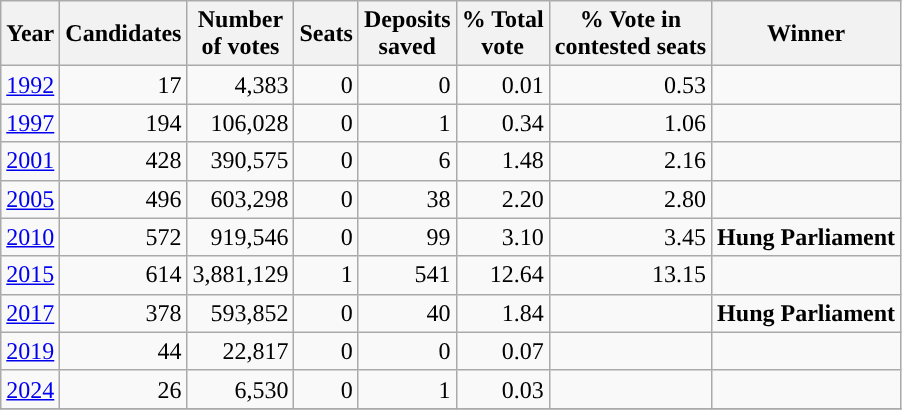<table class="wikitable sortable">
<tr>
<th>Year</th>
<th>Candidates</th>
<th>Number<br>of votes</th>
<th>Seats</th>
<th>Deposits<br>saved</th>
<th>% Total<br>vote</th>
<th>% Vote in<br>contested seats</th>
<th colspan=2>Winner</th>
</tr>
<tr style="text-align:center;">
<td><a href='#'>1992</a></td>
<td style="text-align: right; margin-right: 0.5em">17</td>
<td style="text-align: right; margin-right: 0.5em">4,383</td>
<td style="text-align: right; margin-right: 0.5em">0</td>
<td style="text-align: right; margin-right: 0.5em">0</td>
<td style="text-align: right; margin-right: 0.5em">0.01</td>
<td style="text-align: right; margin-right: 0.5em">0.53</td>
<td></td>
</tr>
<tr style="text-align:center;">
<td><a href='#'>1997</a></td>
<td style="text-align: right; margin-right: 0.5em">194</td>
<td style="text-align: right; margin-right: 0.5em">106,028</td>
<td style="text-align: right; margin-right: 0.5em">0</td>
<td style="text-align: right; margin-right: 0.5em">1</td>
<td style="text-align: right; margin-right: 0.5em">0.34</td>
<td style="text-align: right; margin-right: 0.5em">1.06</td>
<td></td>
</tr>
<tr style="text-align:center;">
<td><a href='#'>2001</a></td>
<td style="text-align: right; margin-right: 0.5em">428</td>
<td style="text-align: right; margin-right: 0.5em">390,575</td>
<td style="text-align: right; margin-right: 0.5em">0</td>
<td style="text-align: right; margin-right: 0.5em">6</td>
<td style="text-align: right; margin-right: 0.5em">1.48</td>
<td style="text-align: right; margin-right: 0.5em">2.16</td>
<td></td>
</tr>
<tr style="text-align:center;">
<td><a href='#'>2005</a></td>
<td style="text-align: right; margin-right: 0.5em">496</td>
<td style="text-align: right; margin-right: 0.5em">603,298</td>
<td style="text-align: right; margin-right: 0.5em">0</td>
<td style="text-align: right; margin-right: 0.5em">38</td>
<td style="text-align: right; margin-right: 0.5em">2.20</td>
<td style="text-align: right; margin-right: 0.5em">2.80</td>
<td></td>
</tr>
<tr style="text-align:center;">
<td><a href='#'>2010</a></td>
<td style="text-align: right; margin-right: 0.5em">572</td>
<td style="text-align: right; margin-right: 0.5em">919,546</td>
<td style="text-align: right; margin-right: 0.5em">0</td>
<td style="text-align: right; margin-right: 0.5em">99</td>
<td style="text-align: right; margin-right: 0.5em">3.10</td>
<td style="text-align: right; margin-right: 0.5em">3.45</td>
<td colspan=2 style="background:"><strong>Hung Parliament</strong></td>
</tr>
<tr style="text-align:center;">
<td><a href='#'>2015</a></td>
<td style="text-align: right; margin-right: 0.5em">614</td>
<td style="text-align: right; margin-right: 0.5em">3,881,129</td>
<td style="text-align: right; margin-right: 0.5em">1</td>
<td style="text-align: right; margin-right: 0.5em">541</td>
<td style="text-align: right; margin-right: 0.5em">12.64</td>
<td style="text-align: right; margin-right: 0.5em">13.15</td>
<td></td>
</tr>
<tr style="text-align:center;">
<td><a href='#'>2017</a></td>
<td style="text-align: right; margin-right: 0.5em">378</td>
<td style="text-align: right; margin-right: 0.5em">593,852</td>
<td style="text-align: right; margin-right: 0.5em">0</td>
<td style="text-align: right; margin-right: 0.5em">40</td>
<td style="text-align: right; margin-right: 0.5em">1.84</td>
<td style="text-align: right; margin-right: 0.5em"></td>
<td colspan=2 style="background:"><strong>Hung Parliament</strong></td>
</tr>
<tr style="text-align:center;">
<td><a href='#'>2019</a></td>
<td style="text-align: right; margin-right: 0.5em">44</td>
<td style="text-align: right; margin-right: 0.5em">22,817</td>
<td style="text-align: right; margin-right: 0.5em">0</td>
<td style="text-align: right; margin-right: 0.5em">0</td>
<td style="text-align: right; margin-right: 0.5em">0.07</td>
<td style="text-align: right; margin-right: 0.5em"></td>
<td></td>
</tr>
<tr style="text-align:center;">
<td><a href='#'>2024</a></td>
<td style="text-align: right; margin-right: 0.5em">26</td>
<td style="text-align: right; margin-right: 0.5em">6,530</td>
<td style="text-align: right; margin-right: 0.5em">0</td>
<td style="text-align: right; margin-right: 0.5em">1</td>
<td style="text-align: right; margin-right: 0.5em">0.03</td>
<td style="text-align: right; margin-right: 0.5em"></td>
<td></td>
</tr>
<tr style="text-align:center;">
</tr>
</table>
